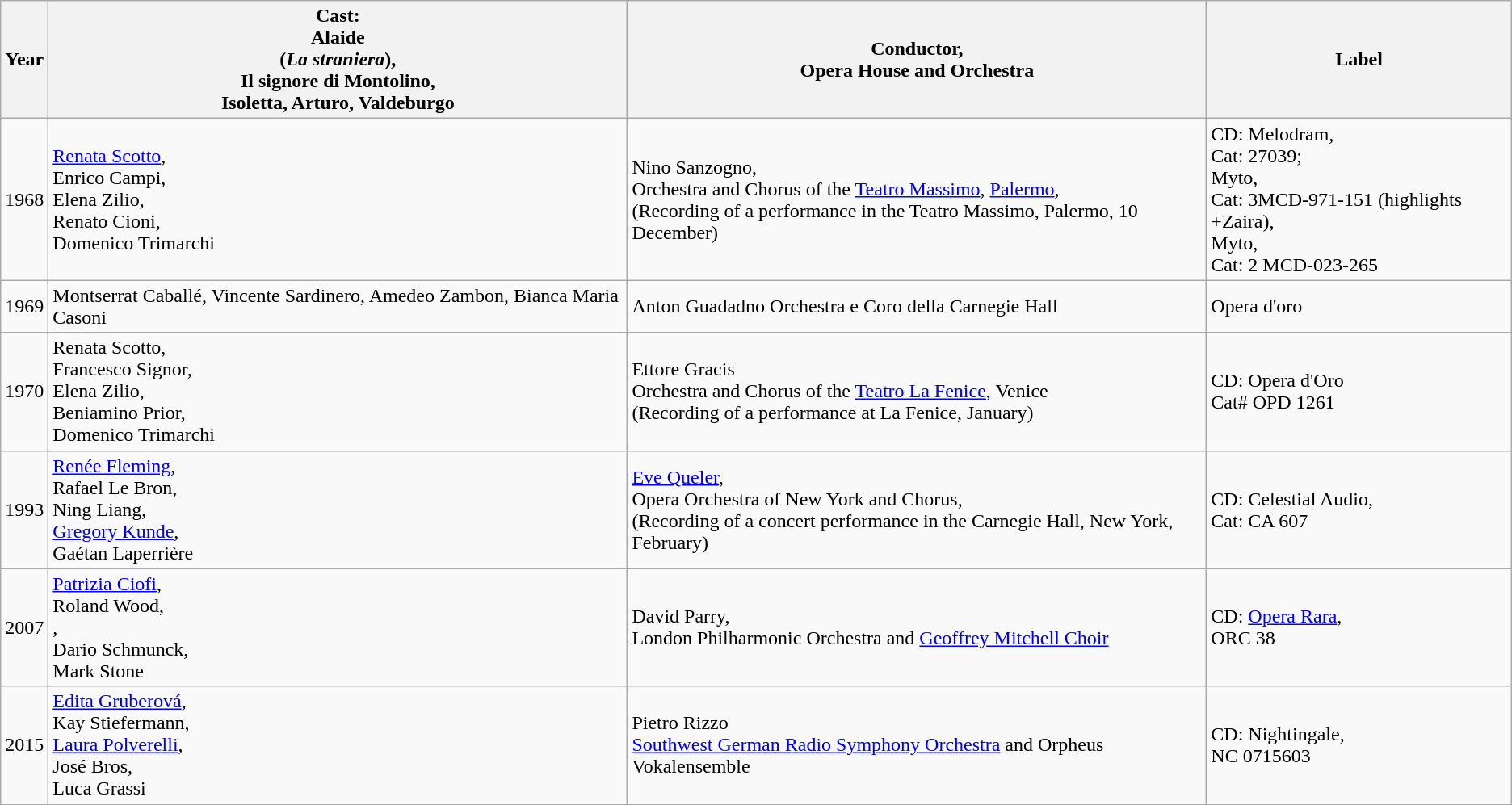<table class="wikitable">
<tr>
<th>Year</th>
<th>Cast:<br>Alaide<br>(<em>La straniera</em>),<br>Il signore di Montolino,<br>Isoletta, Arturo, Valdeburgo</th>
<th>Conductor,<br>Opera House and Orchestra</th>
<th>Label</th>
</tr>
<tr>
<td>1968</td>
<td><a href='#'>Renata Scotto</a>,<br>Enrico Campi,<br>Elena Zilio,<br>Renato Cioni,<br>Domenico Trimarchi</td>
<td>Nino Sanzogno,<br>Orchestra and Chorus of the <a href='#'>Teatro Massimo</a>, <a href='#'>Palermo</a>,<br>(Recording of a performance in the Teatro Massimo, Palermo, 10 December)</td>
<td>CD: Melodram,<br>Cat: 27039;<br>Myto,<br>Cat: 3MCD-971-151 (highlights +Zaira),<br>Myto,<br>Cat: 2 MCD-023-265</td>
</tr>
<tr>
<td>1969</td>
<td>Montserrat Caballé, Vincente Sardinero, Amedeo Zambon, Bianca Maria Casoni</td>
<td>Anton Guadadno Orchestra e Coro della Carnegie Hall</td>
<td>Opera d'oro</td>
</tr>
<tr>
<td>1970</td>
<td>Renata Scotto,<br>Francesco Signor,<br>Elena Zilio,<br>Beniamino Prior,<br>Domenico Trimarchi</td>
<td>Ettore Gracis<br>Orchestra and Chorus of the <a href='#'>Teatro La Fenice</a>, Venice<br>(Recording of a performance at La Fenice, January)</td>
<td>CD: Opera d'Oro<br>Cat# OPD 1261</td>
</tr>
<tr>
<td>1993</td>
<td><a href='#'>Renée Fleming</a>,<br>Rafael Le Bron,<br>Ning Liang,<br><a href='#'>Gregory Kunde</a>,<br>Gaétan Laperrière</td>
<td><a href='#'>Eve Queler</a>,<br>Opera Orchestra of New York and Chorus,<br>(Recording of a concert performance in the Carnegie Hall, New York,  February)</td>
<td>CD: Celestial Audio,<br>Cat: CA 607</td>
</tr>
<tr>
<td>2007</td>
<td><a href='#'>Patrizia Ciofi</a>,<br>Roland Wood,<br>,<br>Dario Schmunck,<br>Mark Stone</td>
<td David Parry (condictor)>David Parry,<br>London Philharmonic Orchestra and <a href='#'>Geoffrey Mitchell Choir</a></td>
<td>CD: <a href='#'>Opera Rara</a>,<br>ORC 38</td>
</tr>
<tr>
<td>2015</td>
<td><a href='#'>Edita Gruberová</a>,<br> Kay Stiefermann,<br> <a href='#'>Laura Polverelli</a>,<br>  José Bros,<br> Luca Grassi</td>
<td>Pietro Rizzo<br><a href='#'>Southwest German Radio Symphony Orchestra</a> and Orpheus Vokalensemble</td>
<td>CD: Nightingale,<br>NC 0715603</td>
</tr>
</table>
